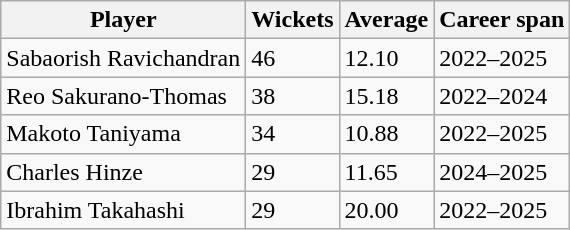<table class="wikitable">
<tr>
<th>Player</th>
<th>Wickets</th>
<th>Average</th>
<th>Career span</th>
</tr>
<tr>
<td>Sabaorish Ravichandran</td>
<td>46</td>
<td>12.10</td>
<td>2022–2025</td>
</tr>
<tr>
<td>Reo Sakurano-Thomas</td>
<td>38</td>
<td>15.18</td>
<td>2022–2024</td>
</tr>
<tr>
<td>Makoto Taniyama</td>
<td>34</td>
<td>10.88</td>
<td>2022–2025</td>
</tr>
<tr>
<td>Charles Hinze</td>
<td>29</td>
<td>11.65</td>
<td>2024–2025</td>
</tr>
<tr>
<td>Ibrahim Takahashi</td>
<td>29</td>
<td>20.00</td>
<td>2022–2025</td>
</tr>
</table>
